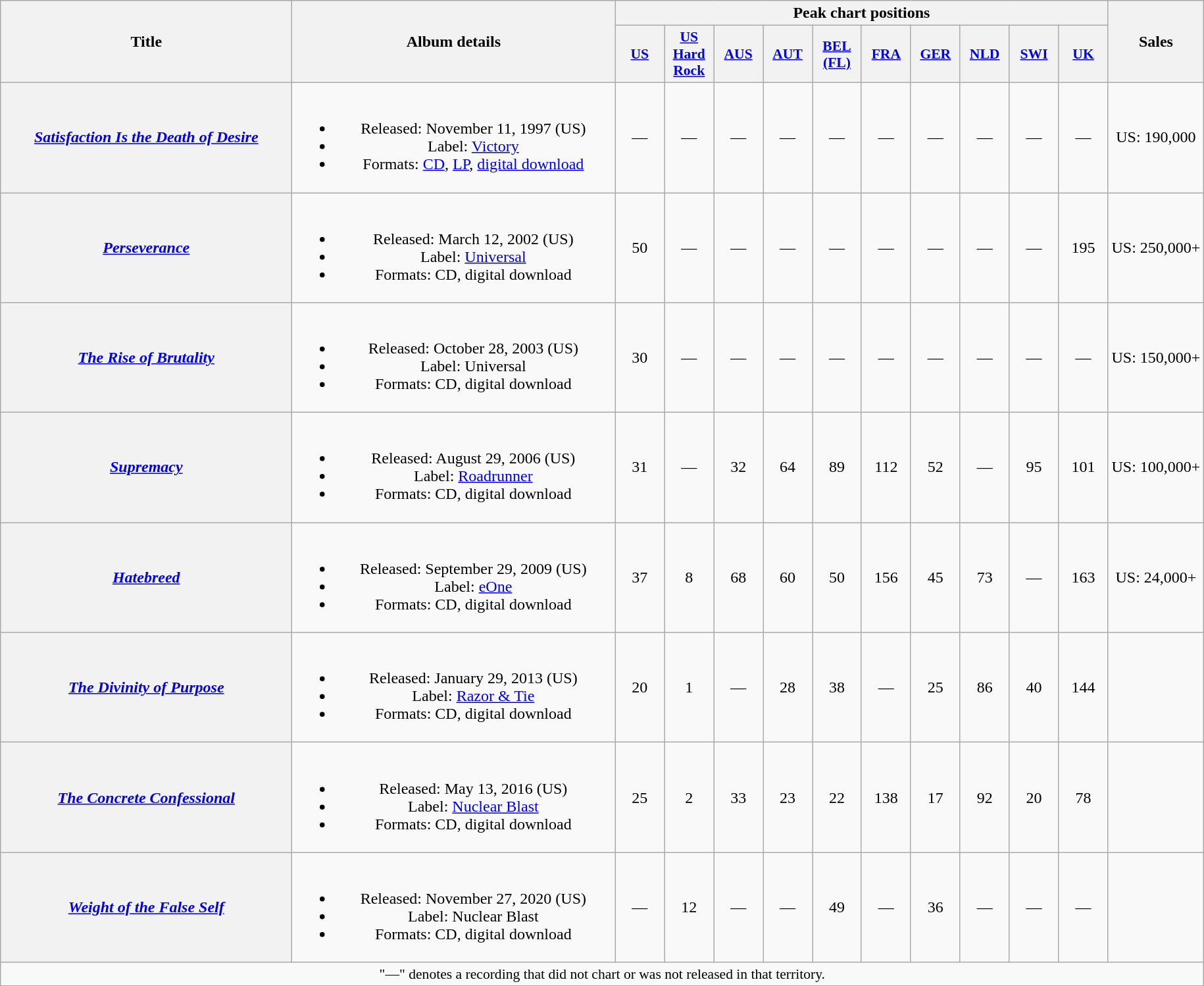<table class="wikitable plainrowheaders" style="text-align:center;">
<tr>
<th scope="col" rowspan="2" style="width:18em;">Title</th>
<th scope="col" rowspan="2" style="width:20em;">Album details</th>
<th scope="col" colspan="10">Peak chart positions</th>
<th rowspan="2">Sales</th>
</tr>
<tr>
<th scope="col" style="width:3em;font-size:90%;"><a href='#'>US</a><br></th>
<th scope="col" style="width:3em;font-size:90%;"><a href='#'>US<br>Hard Rock</a><br></th>
<th scope="col" style="width:3em;font-size:90%;"><a href='#'>AUS</a><br></th>
<th scope="col" style="width:3em;font-size:90%;"><a href='#'>AUT</a><br></th>
<th scope="col" style="width:3em;font-size:90%;"><a href='#'>BEL<br>(FL)</a><br></th>
<th scope="col" style="width:3em;font-size:90%;"><a href='#'>FRA</a><br></th>
<th scope="col" style="width:3em;font-size:90%;"><a href='#'>GER</a><br></th>
<th scope="col" style="width:3em;font-size:90%;"><a href='#'>NLD</a><br></th>
<th scope="col" style="width:3em;font-size:90%;"><a href='#'>SWI</a><br></th>
<th scope="col" style="width:3em;font-size:90%;"><a href='#'>UK</a><br></th>
</tr>
<tr>
<th scope="row"><em><a href='#'>Satisfaction Is the Death of Desire</a></em></th>
<td><br><ul><li>Released: November 11, 1997 <span>(US)</span></li><li>Label: <a href='#'>Victory</a></li><li>Formats: <a href='#'>CD</a>, <a href='#'>LP</a>, <a href='#'>digital download</a></li></ul></td>
<td>—</td>
<td>—</td>
<td>—</td>
<td>—</td>
<td>—</td>
<td>—</td>
<td>—</td>
<td>—</td>
<td>—</td>
<td>—</td>
<td>US: 190,000</td>
</tr>
<tr>
<th scope="row"><em><a href='#'>Perseverance</a></em></th>
<td><br><ul><li>Released: March 12, 2002 <span>(US)</span></li><li>Label: <a href='#'>Universal</a></li><li>Formats: CD, digital download</li></ul></td>
<td>50</td>
<td>—</td>
<td>—</td>
<td>—</td>
<td>—</td>
<td>—</td>
<td>—</td>
<td>—</td>
<td>—</td>
<td>195</td>
<td>US: 250,000+</td>
</tr>
<tr>
<th scope="row"><em><a href='#'>The Rise of Brutality</a></em></th>
<td><br><ul><li>Released: October 28, 2003 <span>(US)</span></li><li>Label: Universal</li><li>Formats: CD, digital download</li></ul></td>
<td>30</td>
<td>—</td>
<td>—</td>
<td>—</td>
<td>—</td>
<td>—</td>
<td>—</td>
<td>—</td>
<td>—</td>
<td>—</td>
<td>US: 150,000+</td>
</tr>
<tr>
<th scope="row"><em><a href='#'>Supremacy</a></em></th>
<td><br><ul><li>Released: August 29, 2006 <span>(US)</span></li><li>Label: <a href='#'>Roadrunner</a></li><li>Formats: CD, digital download</li></ul></td>
<td>31</td>
<td>—</td>
<td>32</td>
<td>64</td>
<td>89</td>
<td>112</td>
<td>52</td>
<td>—</td>
<td>95</td>
<td>101</td>
<td>US: 100,000+</td>
</tr>
<tr>
<th scope="row"><em><a href='#'>Hatebreed</a></em></th>
<td><br><ul><li>Released: September 29, 2009 <span>(US)</span></li><li>Label: <a href='#'>eOne</a></li><li>Formats: CD, digital download</li></ul></td>
<td>37</td>
<td>8</td>
<td>68</td>
<td>60</td>
<td>50</td>
<td>156</td>
<td>45</td>
<td>73</td>
<td>—</td>
<td>163</td>
<td>US: 24,000+</td>
</tr>
<tr>
<th scope="row"><em><a href='#'>The Divinity of Purpose</a></em></th>
<td><br><ul><li>Released: January 29, 2013 <span>(US)</span></li><li>Label: <a href='#'>Razor & Tie</a></li><li>Formats: CD, digital download</li></ul></td>
<td>20</td>
<td>1</td>
<td>—</td>
<td>28</td>
<td>38</td>
<td>—</td>
<td>25</td>
<td>86</td>
<td>40</td>
<td>144</td>
<td></td>
</tr>
<tr>
<th scope="row"><em><a href='#'>The Concrete Confessional</a></em></th>
<td><br><ul><li>Released: May 13, 2016 <span>(US)</span></li><li>Label: <a href='#'>Nuclear Blast</a></li><li>Formats: CD, digital download</li></ul></td>
<td>25</td>
<td>2</td>
<td>33</td>
<td>23</td>
<td>22</td>
<td>138</td>
<td>17</td>
<td>92</td>
<td>20</td>
<td>78</td>
<td></td>
</tr>
<tr>
<th scope="row"><em><a href='#'>Weight of the False Self</a></em></th>
<td><br><ul><li>Released: November 27, 2020 <span>(US)</span></li><li>Label: Nuclear Blast</li><li>Formats: CD, digital download</li></ul></td>
<td>—</td>
<td>12</td>
<td>—</td>
<td>—</td>
<td>49</td>
<td>—</td>
<td>36</td>
<td>—</td>
<td>—</td>
<td>—</td>
<td></td>
</tr>
<tr>
<td colspan="15" style="font-size:90%">"—" denotes a recording that did not chart or was not released in that territory.</td>
</tr>
</table>
